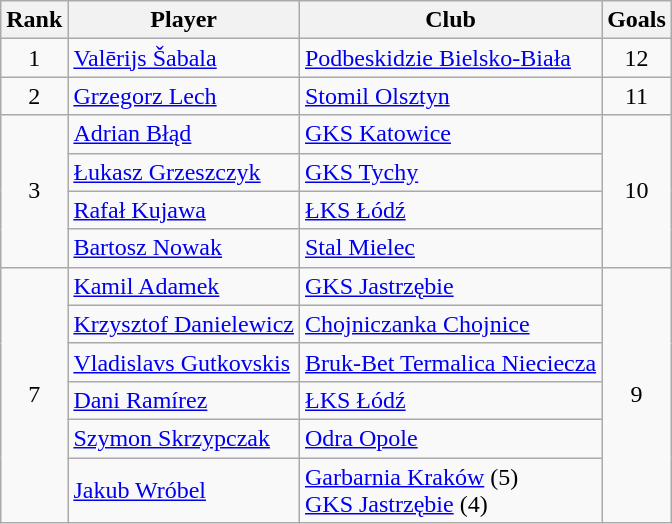<table class="wikitable" style="text-align:center">
<tr>
<th>Rank</th>
<th>Player</th>
<th>Club</th>
<th>Goals</th>
</tr>
<tr>
<td rowspan="1">1</td>
<td align="left"> <a href='#'>Valērijs Šabala</a></td>
<td align="left"><a href='#'>Podbeskidzie Bielsko-Biała</a></td>
<td rowspan="1">12</td>
</tr>
<tr>
<td rowspan="1">2</td>
<td align="left"> <a href='#'>Grzegorz Lech</a></td>
<td align="left"><a href='#'>Stomil Olsztyn</a></td>
<td rowspan="1">11</td>
</tr>
<tr>
<td rowspan="4">3</td>
<td align="left"> <a href='#'>Adrian Błąd</a></td>
<td align="left"><a href='#'>GKS Katowice</a></td>
<td rowspan="4">10</td>
</tr>
<tr>
<td align="left"> <a href='#'>Łukasz Grzeszczyk</a></td>
<td align="left"><a href='#'>GKS Tychy</a></td>
</tr>
<tr>
<td align="left"> <a href='#'>Rafał Kujawa</a></td>
<td align="left"><a href='#'>ŁKS Łódź</a></td>
</tr>
<tr>
<td align="left"> <a href='#'>Bartosz Nowak</a></td>
<td align="left"><a href='#'>Stal Mielec</a></td>
</tr>
<tr>
<td rowspan="6">7</td>
<td align="left"> <a href='#'>Kamil Adamek</a></td>
<td align="left"><a href='#'>GKS Jastrzębie</a></td>
<td rowspan="6">9</td>
</tr>
<tr>
<td align="left"> <a href='#'>Krzysztof Danielewicz</a></td>
<td align="left"><a href='#'>Chojniczanka Chojnice</a></td>
</tr>
<tr>
<td align="left"> <a href='#'>Vladislavs Gutkovskis</a></td>
<td align="left"><a href='#'>Bruk-Bet Termalica Nieciecza</a></td>
</tr>
<tr>
<td align="left"> <a href='#'>Dani Ramírez</a></td>
<td align="left"><a href='#'>ŁKS Łódź</a></td>
</tr>
<tr>
<td align="left"> <a href='#'>Szymon Skrzypczak</a></td>
<td align="left"><a href='#'>Odra Opole</a></td>
</tr>
<tr>
<td align="left"> <a href='#'>Jakub Wróbel</a></td>
<td align="left"><a href='#'>Garbarnia Kraków</a> (5)<br><a href='#'>GKS Jastrzębie</a> (4)</td>
</tr>
</table>
